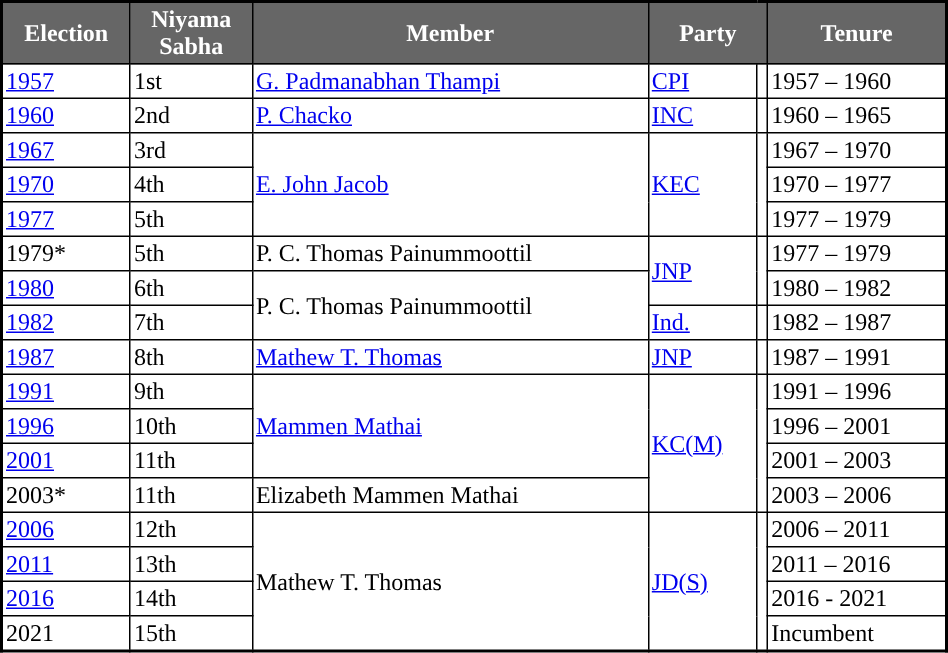<table class="sortable" width="50%" cellpadding="2" cellspacing="0" border="1" style="border-collapse: collapse; border: 2px #000000 solid; font-size: x-big;">
<tr>
<th style="background-color:#666666; color:white">Election</th>
<th style="background-color:#666666; color:white">Niyama<br>Sabha</th>
<th style="background-color:#666666; color:white">Member</th>
<th colspan="2" style="background-color:#666666; color:white">Party</th>
<th style="background-color:#666666; color:white">Tenure</th>
</tr>
<tr>
<td><a href='#'>1957</a></td>
<td>1st</td>
<td><a href='#'>G. Padmanabhan Thampi</a></td>
<td><a href='#'>CPI</a></td>
<td style="background-color: "></td>
<td>1957 – 1960</td>
</tr>
<tr>
<td><a href='#'>1960</a></td>
<td>2nd</td>
<td><a href='#'>P. Chacko</a></td>
<td><a href='#'>INC</a></td>
<td style="background-color: "></td>
<td>1960 – 1965</td>
</tr>
<tr>
<td><a href='#'>1967</a></td>
<td>3rd</td>
<td rowspan="3"><a href='#'>E. John Jacob</a></td>
<td rowspan="3"><a href='#'>KEC</a></td>
<td rowspan="3" style="background-color: "></td>
<td>1967 – 1970</td>
</tr>
<tr>
<td><a href='#'>1970</a></td>
<td>4th</td>
<td>1970 – 1977</td>
</tr>
<tr>
<td><a href='#'>1977</a></td>
<td>5th</td>
<td>1977 – 1979</td>
</tr>
<tr>
<td>1979*</td>
<td>5th</td>
<td>P. C. Thomas Painummoottil</td>
<td rowspan="2"><a href='#'>JNP</a></td>
<td rowspan="2" style="background-color: "></td>
<td>1977 – 1979</td>
</tr>
<tr>
<td><a href='#'>1980</a></td>
<td>6th</td>
<td rowspan="2">P. C. Thomas Painummoottil</td>
<td>1980 – 1982</td>
</tr>
<tr>
<td><a href='#'>1982</a></td>
<td>7th</td>
<td><a href='#'>Ind.</a></td>
<td style="background-color: "></td>
<td>1982 – 1987</td>
</tr>
<tr>
<td><a href='#'>1987</a></td>
<td>8th</td>
<td><a href='#'>Mathew T. Thomas</a></td>
<td><a href='#'>JNP</a></td>
<td style="background-color: "></td>
<td>1987 – 1991</td>
</tr>
<tr>
<td><a href='#'>1991</a></td>
<td>9th</td>
<td rowspan="3"><a href='#'>Mammen Mathai</a></td>
<td rowspan="4"><a href='#'>KC(M)</a></td>
<td rowspan="4" style="background-color: "></td>
<td>1991 – 1996</td>
</tr>
<tr>
<td><a href='#'>1996</a></td>
<td>10th</td>
<td>1996 – 2001</td>
</tr>
<tr>
<td><a href='#'>2001</a></td>
<td>11th</td>
<td>2001 – 2003</td>
</tr>
<tr>
<td>2003*</td>
<td>11th</td>
<td>Elizabeth Mammen Mathai</td>
<td>2003 – 2006</td>
</tr>
<tr>
<td><a href='#'>2006</a></td>
<td>12th</td>
<td rowspan="4">Mathew T. Thomas</td>
<td rowspan="4"><a href='#'>JD(S)</a></td>
<td rowspan="4" style="background-color: "></td>
<td>2006 – 2011</td>
</tr>
<tr>
<td><a href='#'>2011</a></td>
<td>13th</td>
<td>2011 – 2016</td>
</tr>
<tr>
<td><a href='#'>2016</a></td>
<td>14th</td>
<td>2016 - 2021</td>
</tr>
<tr>
<td>2021</td>
<td>15th</td>
<td>Incumbent</td>
</tr>
</table>
